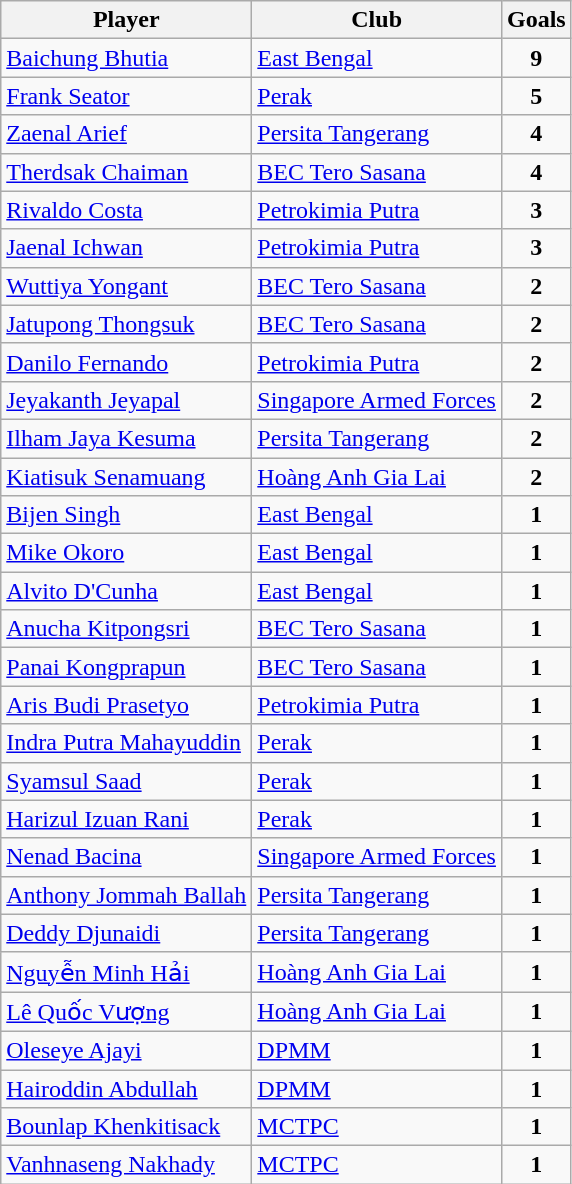<table class="wikitable">
<tr>
<th>Player</th>
<th>Club</th>
<th>Goals</th>
</tr>
<tr>
<td> <a href='#'>Baichung Bhutia</a></td>
<td> <a href='#'>East Bengal</a></td>
<td align=center><strong>9</strong></td>
</tr>
<tr>
<td> <a href='#'>Frank Seator</a></td>
<td> <a href='#'>Perak</a></td>
<td align=center><strong>5</strong></td>
</tr>
<tr>
<td> <a href='#'>Zaenal Arief</a></td>
<td> <a href='#'>Persita Tangerang</a></td>
<td align=center><strong>4</strong></td>
</tr>
<tr>
<td> <a href='#'>Therdsak Chaiman</a></td>
<td> <a href='#'>BEC Tero Sasana</a></td>
<td align=center><strong>4</strong></td>
</tr>
<tr>
<td> <a href='#'>Rivaldo Costa</a></td>
<td> <a href='#'>Petrokimia Putra</a></td>
<td align=center><strong>3</strong></td>
</tr>
<tr>
<td> <a href='#'>Jaenal Ichwan</a></td>
<td> <a href='#'>Petrokimia Putra</a></td>
<td align=center><strong>3</strong></td>
</tr>
<tr>
<td> <a href='#'>Wuttiya Yongant</a></td>
<td> <a href='#'>BEC Tero Sasana</a></td>
<td align=center><strong>2</strong></td>
</tr>
<tr>
<td> <a href='#'>Jatupong Thongsuk</a></td>
<td> <a href='#'>BEC Tero Sasana</a></td>
<td align=center><strong>2</strong></td>
</tr>
<tr>
<td> <a href='#'>Danilo Fernando</a></td>
<td> <a href='#'>Petrokimia Putra</a></td>
<td align=center><strong>2</strong></td>
</tr>
<tr>
<td> <a href='#'>Jeyakanth Jeyapal</a></td>
<td> <a href='#'>Singapore Armed Forces</a></td>
<td align=center><strong>2</strong></td>
</tr>
<tr>
<td> <a href='#'>Ilham Jaya Kesuma</a></td>
<td> <a href='#'>Persita Tangerang</a></td>
<td align=center><strong>2</strong></td>
</tr>
<tr>
<td> <a href='#'>Kiatisuk Senamuang</a></td>
<td> <a href='#'>Hoàng Anh Gia Lai</a></td>
<td align=center><strong>2</strong></td>
</tr>
<tr>
<td> <a href='#'>Bijen Singh</a></td>
<td> <a href='#'>East Bengal</a></td>
<td align=center><strong>1</strong></td>
</tr>
<tr>
<td> <a href='#'>Mike Okoro</a></td>
<td> <a href='#'>East Bengal</a></td>
<td align=center><strong>1</strong></td>
</tr>
<tr>
<td> <a href='#'>Alvito D'Cunha</a></td>
<td> <a href='#'>East Bengal</a></td>
<td align=center><strong>1</strong></td>
</tr>
<tr>
<td> <a href='#'>Anucha Kitpongsri</a></td>
<td> <a href='#'>BEC Tero Sasana</a></td>
<td align=center><strong>1</strong></td>
</tr>
<tr>
<td> <a href='#'>Panai Kongprapun</a></td>
<td> <a href='#'>BEC Tero Sasana</a></td>
<td align=center><strong>1</strong></td>
</tr>
<tr>
<td> <a href='#'>Aris Budi Prasetyo</a></td>
<td> <a href='#'>Petrokimia Putra</a></td>
<td align=center><strong>1</strong></td>
</tr>
<tr>
<td> <a href='#'>Indra Putra Mahayuddin</a></td>
<td> <a href='#'>Perak</a></td>
<td align=center><strong>1</strong></td>
</tr>
<tr>
<td> <a href='#'>Syamsul Saad</a></td>
<td> <a href='#'>Perak</a></td>
<td align=center><strong>1</strong></td>
</tr>
<tr>
<td> <a href='#'>Harizul Izuan Rani</a></td>
<td> <a href='#'>Perak</a></td>
<td align=center><strong>1</strong></td>
</tr>
<tr>
<td> <a href='#'>Nenad Bacina</a></td>
<td> <a href='#'>Singapore Armed Forces</a></td>
<td align=center><strong>1</strong></td>
</tr>
<tr>
<td> <a href='#'>Anthony Jommah Ballah</a></td>
<td> <a href='#'>Persita Tangerang</a></td>
<td align=center><strong>1</strong></td>
</tr>
<tr>
<td> <a href='#'>Deddy Djunaidi</a></td>
<td> <a href='#'>Persita Tangerang</a></td>
<td align=center><strong>1</strong></td>
</tr>
<tr>
<td> <a href='#'>Nguyễn Minh Hải</a></td>
<td> <a href='#'>Hoàng Anh Gia Lai</a></td>
<td align=center><strong>1</strong></td>
</tr>
<tr>
<td> <a href='#'>Lê Quốc Vượng</a></td>
<td> <a href='#'>Hoàng Anh Gia Lai</a></td>
<td align=center><strong>1</strong></td>
</tr>
<tr>
<td> <a href='#'>Oleseye Ajayi</a></td>
<td> <a href='#'>DPMM</a></td>
<td align=center><strong>1</strong></td>
</tr>
<tr>
<td> <a href='#'>Hairoddin Abdullah</a></td>
<td> <a href='#'>DPMM</a></td>
<td align=center><strong>1</strong></td>
</tr>
<tr>
<td> <a href='#'>Bounlap Khenkitisack</a></td>
<td> <a href='#'>MCTPC</a></td>
<td align=center><strong>1</strong></td>
</tr>
<tr>
<td> <a href='#'>Vanhnaseng Nakhady</a></td>
<td> <a href='#'>MCTPC</a></td>
<td align=center><strong>1</strong></td>
</tr>
</table>
